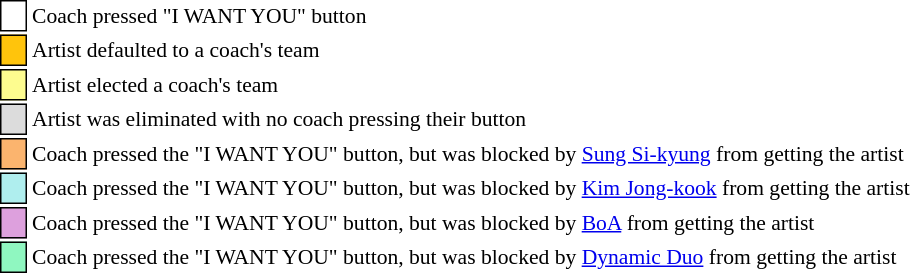<table class="toccolours" style="font-size: 90%; white-space: nowrap;">
<tr>
<td style="background:white; border:1px solid black;"> <strong></strong> </td>
<td>Coach pressed "I WANT YOU" button</td>
</tr>
<tr>
<td style="background:#ffc40c; border:1px solid black;">    </td>
<td>Artist defaulted to a coach's team</td>
</tr>
<tr>
<td style="background:#fdfc8f; border:1px solid black;">    </td>
<td style="padding-right: 8px">Artist elected a coach's team</td>
</tr>
<tr>
<td style="background:#dcdcdc; border:1px solid black;">    </td>
<td>Artist was eliminated with no coach pressing their button</td>
</tr>
<tr>
<td style="background:#fbb46e; border:1px solid black;"> <strong></strong></td>
<td>Coach pressed the "I WANT YOU" button, but was blocked by <a href='#'>Sung Si-kyung</a> from getting the artist</td>
</tr>
<tr>
<td style="background:#afeeee; border:1px solid black;"> <strong></strong></td>
<td>Coach pressed the "I WANT YOU" button, but was blocked by <a href='#'>Kim Jong-kook</a> from getting the artist</td>
</tr>
<tr>
<td style="background:#dda0dd; border:1px solid black;"> <strong></strong></td>
<td>Coach pressed the "I WANT YOU" button, but was blocked by <a href='#'>BoA</a> from getting the artist</td>
</tr>
<tr>
<td style="background:#8ff7c0; border:1px solid black;"> <strong></strong></td>
<td>Coach pressed the "I WANT YOU" button, but was blocked by <a href='#'>Dynamic Duo</a> from getting the artist</td>
</tr>
</table>
